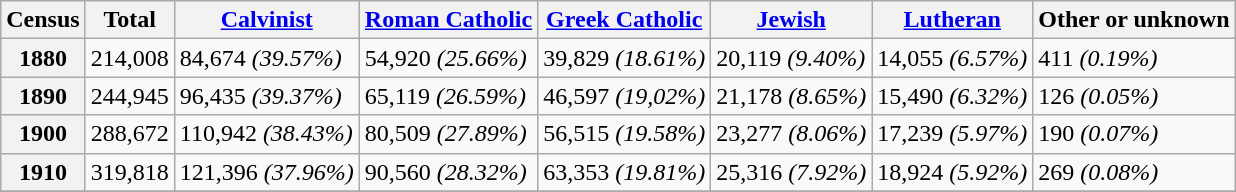<table class="wikitable">
<tr>
<th>Census</th>
<th>Total</th>
<th><a href='#'>Calvinist</a></th>
<th><a href='#'>Roman Catholic</a></th>
<th><a href='#'>Greek Catholic</a></th>
<th><a href='#'>Jewish</a></th>
<th><a href='#'>Lutheran</a></th>
<th>Other or unknown</th>
</tr>
<tr>
<th>1880</th>
<td>214,008</td>
<td>84,674 <em>(39.57%)</em></td>
<td>54,920 <em>(25.66%)</em></td>
<td>39,829 <em>(18.61%)</em></td>
<td>20,119 <em>(9.40%)</em></td>
<td>14,055 <em>(6.57%)</em></td>
<td>411 <em>(0.19%)</em></td>
</tr>
<tr>
<th>1890</th>
<td>244,945</td>
<td>96,435 <em>(39.37%)</em></td>
<td>65,119 <em>(26.59%)</em></td>
<td>46,597 <em>(19,02%)</em></td>
<td>21,178 <em>(8.65%)</em></td>
<td>15,490 <em>(6.32%)</em></td>
<td>126 <em>(0.05%)</em></td>
</tr>
<tr>
<th>1900</th>
<td>288,672</td>
<td>110,942 <em>(38.43%)</em></td>
<td>80,509 <em>(27.89%)</em></td>
<td>56,515 <em>(19.58%)</em></td>
<td>23,277 <em>(8.06%)</em></td>
<td>17,239 <em>(5.97%)</em></td>
<td>190 <em>(0.07%)</em></td>
</tr>
<tr>
<th>1910</th>
<td>319,818</td>
<td>121,396 <em>(37.96%)</em></td>
<td>90,560 <em>(28.32%)</em></td>
<td>63,353 <em>(19.81%)</em></td>
<td>25,316 <em>(7.92%)</em></td>
<td>18,924 <em>(5.92%)</em></td>
<td>269 <em>(0.08%)</em></td>
</tr>
<tr>
</tr>
</table>
